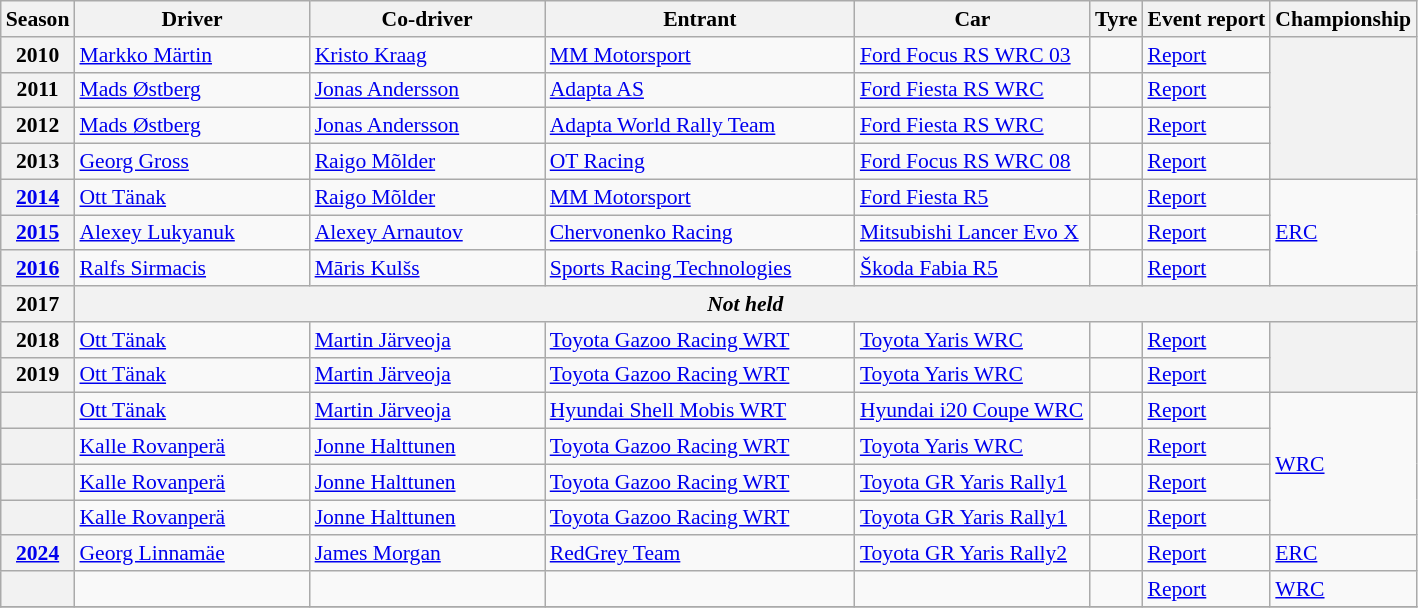<table class="wikitable" style="font-size: 90%;">
<tr>
<th>Season</th>
<th width=150>Driver</th>
<th width=150>Co-driver</th>
<th width=200>Entrant</th>
<th width=150>Car</th>
<th>Tyre</th>
<th>Event report</th>
<th>Championship</th>
</tr>
<tr>
<th>2010</th>
<td> <a href='#'>Markko Märtin</a></td>
<td> <a href='#'>Kristo Kraag</a></td>
<td> <a href='#'>MM Motorsport</a></td>
<td><a href='#'>Ford Focus RS WRC 03</a></td>
<td align="center"></td>
<td><a href='#'>Report</a></td>
<th rowspan=4></th>
</tr>
<tr>
<th>2011</th>
<td> <a href='#'>Mads Østberg</a></td>
<td nowrap> <a href='#'>Jonas Andersson</a></td>
<td> <a href='#'>Adapta AS</a></td>
<td><a href='#'>Ford Fiesta RS WRC</a></td>
<td align="center"></td>
<td><a href='#'>Report</a></td>
</tr>
<tr>
<th>2012</th>
<td> <a href='#'>Mads Østberg</a></td>
<td> <a href='#'>Jonas Andersson</a></td>
<td> <a href='#'>Adapta World Rally Team</a></td>
<td><a href='#'>Ford Fiesta RS WRC</a></td>
<td align="center"></td>
<td><a href='#'>Report</a></td>
</tr>
<tr>
<th>2013</th>
<td> <a href='#'>Georg Gross</a></td>
<td> <a href='#'>Raigo Mõlder</a></td>
<td> <a href='#'>OT Racing</a></td>
<td nowrap><a href='#'>Ford Focus RS WRC 08</a></td>
<td align="center"></td>
<td><a href='#'>Report</a></td>
</tr>
<tr>
<th><a href='#'>2014</a></th>
<td> <a href='#'>Ott Tänak</a></td>
<td> <a href='#'>Raigo Mõlder</a></td>
<td> <a href='#'>MM Motorsport</a></td>
<td><a href='#'>Ford Fiesta R5</a></td>
<td align="center"></td>
<td><a href='#'>Report</a></td>
<td rowspan=3><a href='#'>ERC</a></td>
</tr>
<tr>
<th><a href='#'>2015</a></th>
<td nowrap> <a href='#'>Alexey Lukyanuk</a></td>
<td> <a href='#'>Alexey Arnautov</a></td>
<td> <a href='#'>Chervonenko Racing</a></td>
<td nowrap><a href='#'>Mitsubishi Lancer Evo X</a></td>
<td align="center"></td>
<td><a href='#'>Report</a></td>
</tr>
<tr>
<th><a href='#'>2016</a></th>
<td> <a href='#'>Ralfs Sirmacis</a></td>
<td> <a href='#'>Māris Kulšs</a></td>
<td nowrap> <a href='#'>Sports Racing Technologies</a></td>
<td><a href='#'>Škoda Fabia R5</a></td>
<td align="center"></td>
<td><a href='#'>Report</a></td>
</tr>
<tr>
<th>2017</th>
<th colspan=7><em>Not held</em></th>
</tr>
<tr>
<th>2018</th>
<td> <a href='#'>Ott Tänak</a></td>
<td> <a href='#'>Martin Järveoja</a></td>
<td> <a href='#'>Toyota Gazoo Racing WRT</a></td>
<td><a href='#'>Toyota Yaris WRC</a></td>
<td align="center"></td>
<td><a href='#'>Report</a></td>
<th rowspan=2></th>
</tr>
<tr>
<th>2019</th>
<td> <a href='#'>Ott Tänak</a></td>
<td> <a href='#'>Martin Järveoja</a></td>
<td> <a href='#'>Toyota Gazoo Racing WRT</a></td>
<td><a href='#'>Toyota Yaris WRC</a></td>
<td align="center"></td>
<td><a href='#'>Report</a></td>
</tr>
<tr>
<th></th>
<td> <a href='#'>Ott Tänak</a></td>
<td> <a href='#'>Martin Järveoja</a></td>
<td> <a href='#'>Hyundai Shell Mobis WRT</a></td>
<td><a href='#'>Hyundai i20 Coupe WRC</a></td>
<td align="center"></td>
<td><a href='#'>Report</a></td>
<td rowspan=4><a href='#'>WRC</a></td>
</tr>
<tr>
<th></th>
<td> <a href='#'>Kalle Rovanperä</a></td>
<td> <a href='#'>Jonne Halttunen</a></td>
<td> <a href='#'>Toyota Gazoo Racing WRT</a></td>
<td><a href='#'>Toyota Yaris WRC</a></td>
<td align="center"></td>
<td><a href='#'>Report</a></td>
</tr>
<tr>
<th></th>
<td> <a href='#'>Kalle Rovanperä</a></td>
<td> <a href='#'>Jonne Halttunen</a></td>
<td> <a href='#'>Toyota Gazoo Racing WRT</a></td>
<td><a href='#'>Toyota GR Yaris Rally1</a></td>
<td align="center"></td>
<td><a href='#'>Report</a></td>
</tr>
<tr>
<th></th>
<td>  <a href='#'>Kalle Rovanperä</a></td>
<td>  <a href='#'>Jonne Halttunen</a></td>
<td>  <a href='#'>Toyota Gazoo Racing WRT</a></td>
<td><a href='#'>Toyota GR Yaris Rally1</a></td>
<td align="center"></td>
<td><a href='#'>Report</a></td>
</tr>
<tr>
<th><a href='#'>2024</a></th>
<td> <a href='#'>Georg Linnamäe</a></td>
<td> <a href='#'>James Morgan</a></td>
<td> <a href='#'>RedGrey Team</a></td>
<td><a href='#'>Toyota GR Yaris Rally2</a></td>
<td align="center"></td>
<td><a href='#'>Report</a></td>
<td><a href='#'>ERC</a></td>
</tr>
<tr>
<th></th>
<td></td>
<td></td>
<td></td>
<td></td>
<td align="center"></td>
<td><a href='#'>Report</a></td>
<td><a href='#'>WRC</a></td>
</tr>
<tr>
</tr>
</table>
